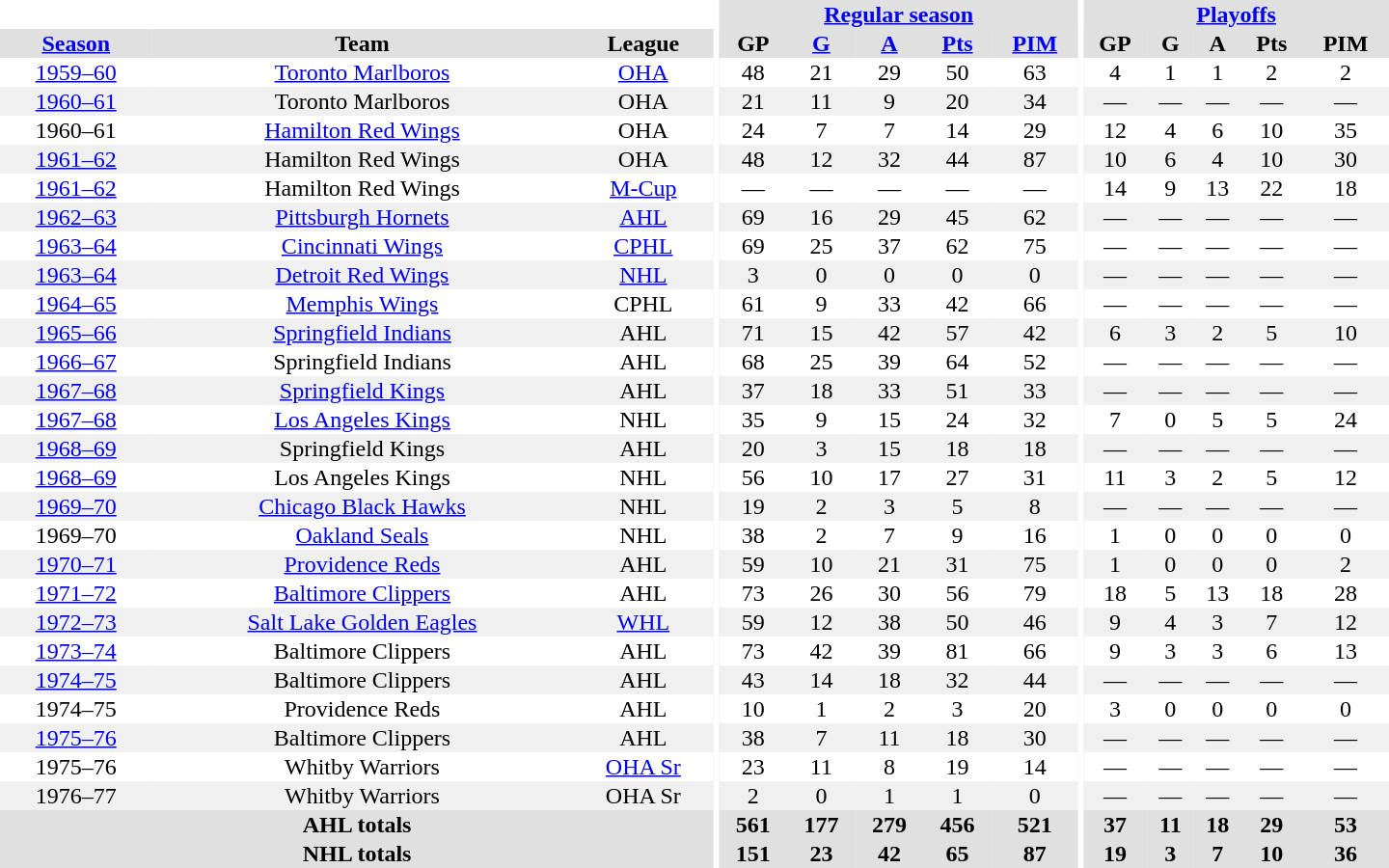<table border="0" cellpadding="1" cellspacing="0" style="text-align:center; width:60em">
<tr bgcolor="#e0e0e0">
<th colspan="3" bgcolor="#ffffff"></th>
<th rowspan="100" bgcolor="#ffffff"></th>
<th colspan="5"><a href='#'>Regular season</a></th>
<th rowspan="100" bgcolor="#ffffff"></th>
<th colspan="5"><a href='#'>Playoffs</a></th>
</tr>
<tr bgcolor="#e0e0e0">
<th><a href='#'>Season</a></th>
<th>Team</th>
<th>League</th>
<th>GP</th>
<th><a href='#'>G</a></th>
<th><a href='#'>A</a></th>
<th><a href='#'>Pts</a></th>
<th><a href='#'>PIM</a></th>
<th>GP</th>
<th>G</th>
<th>A</th>
<th>Pts</th>
<th>PIM</th>
</tr>
<tr>
<td><a href='#'>1959–60</a></td>
<td><a href='#'>Toronto Marlboros</a></td>
<td><a href='#'>OHA</a></td>
<td>48</td>
<td>21</td>
<td>29</td>
<td>50</td>
<td>63</td>
<td>4</td>
<td>1</td>
<td>1</td>
<td>2</td>
<td>2</td>
</tr>
<tr bgcolor="#f0f0f0">
<td><a href='#'>1960–61</a></td>
<td>Toronto Marlboros</td>
<td>OHA</td>
<td>21</td>
<td>11</td>
<td>9</td>
<td>20</td>
<td>34</td>
<td>—</td>
<td>—</td>
<td>—</td>
<td>—</td>
<td>—</td>
</tr>
<tr>
<td>1960–61</td>
<td><a href='#'>Hamilton Red Wings</a></td>
<td>OHA</td>
<td>24</td>
<td>7</td>
<td>7</td>
<td>14</td>
<td>29</td>
<td>12</td>
<td>4</td>
<td>6</td>
<td>10</td>
<td>35</td>
</tr>
<tr bgcolor="#f0f0f0">
<td><a href='#'>1961–62</a></td>
<td>Hamilton Red Wings</td>
<td>OHA</td>
<td>48</td>
<td>12</td>
<td>32</td>
<td>44</td>
<td>87</td>
<td>10</td>
<td>6</td>
<td>4</td>
<td>10</td>
<td>30</td>
</tr>
<tr>
<td><a href='#'>1961–62</a></td>
<td>Hamilton Red Wings</td>
<td><a href='#'>M-Cup</a></td>
<td>—</td>
<td>—</td>
<td>—</td>
<td>—</td>
<td>—</td>
<td>14</td>
<td>9</td>
<td>13</td>
<td>22</td>
<td>18</td>
</tr>
<tr bgcolor="#f0f0f0">
<td><a href='#'>1962–63</a></td>
<td><a href='#'>Pittsburgh Hornets</a></td>
<td><a href='#'>AHL</a></td>
<td>69</td>
<td>16</td>
<td>29</td>
<td>45</td>
<td>62</td>
<td>—</td>
<td>—</td>
<td>—</td>
<td>—</td>
<td>—</td>
</tr>
<tr>
<td><a href='#'>1963–64</a></td>
<td><a href='#'>Cincinnati Wings</a></td>
<td><a href='#'>CPHL</a></td>
<td>69</td>
<td>25</td>
<td>37</td>
<td>62</td>
<td>75</td>
<td>—</td>
<td>—</td>
<td>—</td>
<td>—</td>
<td>—</td>
</tr>
<tr bgcolor="#f0f0f0">
<td><a href='#'>1963–64</a></td>
<td><a href='#'>Detroit Red Wings</a></td>
<td><a href='#'>NHL</a></td>
<td>3</td>
<td>0</td>
<td>0</td>
<td>0</td>
<td>0</td>
<td>—</td>
<td>—</td>
<td>—</td>
<td>—</td>
<td>—</td>
</tr>
<tr>
<td><a href='#'>1964–65</a></td>
<td><a href='#'>Memphis Wings</a></td>
<td>CPHL</td>
<td>61</td>
<td>9</td>
<td>33</td>
<td>42</td>
<td>66</td>
<td>—</td>
<td>—</td>
<td>—</td>
<td>—</td>
<td>—</td>
</tr>
<tr bgcolor="#f0f0f0">
<td><a href='#'>1965–66</a></td>
<td><a href='#'>Springfield Indians</a></td>
<td>AHL</td>
<td>71</td>
<td>15</td>
<td>42</td>
<td>57</td>
<td>42</td>
<td>6</td>
<td>3</td>
<td>2</td>
<td>5</td>
<td>10</td>
</tr>
<tr>
<td><a href='#'>1966–67</a></td>
<td>Springfield Indians</td>
<td>AHL</td>
<td>68</td>
<td>25</td>
<td>39</td>
<td>64</td>
<td>52</td>
<td>—</td>
<td>—</td>
<td>—</td>
<td>—</td>
<td>—</td>
</tr>
<tr bgcolor="#f0f0f0">
<td><a href='#'>1967–68</a></td>
<td><a href='#'>Springfield Kings</a></td>
<td>AHL</td>
<td>37</td>
<td>18</td>
<td>33</td>
<td>51</td>
<td>33</td>
<td>—</td>
<td>—</td>
<td>—</td>
<td>—</td>
<td>—</td>
</tr>
<tr>
<td><a href='#'>1967–68</a></td>
<td><a href='#'>Los Angeles Kings</a></td>
<td>NHL</td>
<td>35</td>
<td>9</td>
<td>15</td>
<td>24</td>
<td>32</td>
<td>7</td>
<td>0</td>
<td>5</td>
<td>5</td>
<td>24</td>
</tr>
<tr bgcolor="#f0f0f0">
<td><a href='#'>1968–69</a></td>
<td>Springfield Kings</td>
<td>AHL</td>
<td>20</td>
<td>3</td>
<td>15</td>
<td>18</td>
<td>18</td>
<td>—</td>
<td>—</td>
<td>—</td>
<td>—</td>
<td>—</td>
</tr>
<tr>
<td><a href='#'>1968–69</a></td>
<td>Los Angeles Kings</td>
<td>NHL</td>
<td>56</td>
<td>10</td>
<td>17</td>
<td>27</td>
<td>31</td>
<td>11</td>
<td>3</td>
<td>2</td>
<td>5</td>
<td>12</td>
</tr>
<tr bgcolor="#f0f0f0">
<td><a href='#'>1969–70</a></td>
<td><a href='#'>Chicago Black Hawks</a></td>
<td>NHL</td>
<td>19</td>
<td>2</td>
<td>3</td>
<td>5</td>
<td>8</td>
<td>—</td>
<td>—</td>
<td>—</td>
<td>—</td>
<td>—</td>
</tr>
<tr>
<td>1969–70</td>
<td><a href='#'>Oakland Seals</a></td>
<td>NHL</td>
<td>38</td>
<td>2</td>
<td>7</td>
<td>9</td>
<td>16</td>
<td>1</td>
<td>0</td>
<td>0</td>
<td>0</td>
<td>0</td>
</tr>
<tr bgcolor="#f0f0f0">
<td><a href='#'>1970–71</a></td>
<td><a href='#'>Providence Reds</a></td>
<td>AHL</td>
<td>59</td>
<td>10</td>
<td>21</td>
<td>31</td>
<td>75</td>
<td>1</td>
<td>0</td>
<td>0</td>
<td>0</td>
<td>2</td>
</tr>
<tr>
<td><a href='#'>1971–72</a></td>
<td><a href='#'>Baltimore Clippers</a></td>
<td>AHL</td>
<td>73</td>
<td>26</td>
<td>30</td>
<td>56</td>
<td>79</td>
<td>18</td>
<td>5</td>
<td>13</td>
<td>18</td>
<td>28</td>
</tr>
<tr bgcolor="#f0f0f0">
<td><a href='#'>1972–73</a></td>
<td><a href='#'>Salt Lake Golden Eagles</a></td>
<td><a href='#'>WHL</a></td>
<td>59</td>
<td>12</td>
<td>38</td>
<td>50</td>
<td>46</td>
<td>9</td>
<td>4</td>
<td>3</td>
<td>7</td>
<td>12</td>
</tr>
<tr>
<td><a href='#'>1973–74</a></td>
<td>Baltimore Clippers</td>
<td>AHL</td>
<td>73</td>
<td>42</td>
<td>39</td>
<td>81</td>
<td>66</td>
<td>9</td>
<td>3</td>
<td>3</td>
<td>6</td>
<td>13</td>
</tr>
<tr bgcolor="#f0f0f0">
<td><a href='#'>1974–75</a></td>
<td>Baltimore Clippers</td>
<td>AHL</td>
<td>43</td>
<td>14</td>
<td>18</td>
<td>32</td>
<td>44</td>
<td>—</td>
<td>—</td>
<td>—</td>
<td>—</td>
<td>—</td>
</tr>
<tr>
<td>1974–75</td>
<td>Providence Reds</td>
<td>AHL</td>
<td>10</td>
<td>1</td>
<td>2</td>
<td>3</td>
<td>20</td>
<td>3</td>
<td>0</td>
<td>0</td>
<td>0</td>
<td>0</td>
</tr>
<tr bgcolor="#f0f0f0">
<td><a href='#'>1975–76</a></td>
<td>Baltimore Clippers</td>
<td>AHL</td>
<td>38</td>
<td>7</td>
<td>11</td>
<td>18</td>
<td>30</td>
<td>—</td>
<td>—</td>
<td>—</td>
<td>—</td>
<td>—</td>
</tr>
<tr>
<td>1975–76</td>
<td>Whitby Warriors</td>
<td><a href='#'>OHA Sr</a></td>
<td>23</td>
<td>11</td>
<td>8</td>
<td>19</td>
<td>14</td>
<td>—</td>
<td>—</td>
<td>—</td>
<td>—</td>
<td>—</td>
</tr>
<tr bgcolor="#f0f0f0">
<td>1976–77</td>
<td>Whitby Warriors</td>
<td>OHA Sr</td>
<td>2</td>
<td>0</td>
<td>1</td>
<td>1</td>
<td>0</td>
<td>—</td>
<td>—</td>
<td>—</td>
<td>—</td>
<td>—</td>
</tr>
<tr bgcolor="#e0e0e0">
<th colspan="3">AHL totals</th>
<th>561</th>
<th>177</th>
<th>279</th>
<th>456</th>
<th>521</th>
<th>37</th>
<th>11</th>
<th>18</th>
<th>29</th>
<th>53</th>
</tr>
<tr bgcolor="#e0e0e0">
<th colspan="3">NHL totals</th>
<th>151</th>
<th>23</th>
<th>42</th>
<th>65</th>
<th>87</th>
<th>19</th>
<th>3</th>
<th>7</th>
<th>10</th>
<th>36</th>
</tr>
</table>
